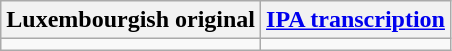<table class="wikitable">
<tr>
<th>Luxembourgish original</th>
<th><a href='#'>IPA transcription</a></th>
</tr>
<tr style="vertical-align:top; white-space:nowrap;">
<td></td>
<td></td>
</tr>
</table>
